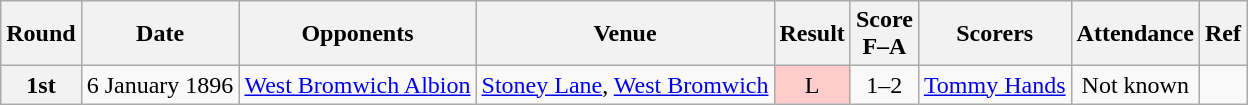<table class="wikitable" style=text-align:center>
<tr>
<th scope=col>Round</th>
<th scope=col>Date</th>
<th scope=col>Opponents</th>
<th scope=col>Venue</th>
<th scope=col>Result</th>
<th scope=col>Score<br>F–A</th>
<th scope=col>Scorers</th>
<th scope=col>Attendance</th>
<th scope=col>Ref</th>
</tr>
<tr>
<th scope=row>1st</th>
<td align=style=text-align:left>6 January 1896</td>
<td align=style=text-align:left><a href='#'>West Bromwich Albion</a></td>
<td><a href='#'>Stoney Lane</a>, <a href='#'>West Bromwich</a></td>
<td style=background:#fcc>L</td>
<td>1–2</td>
<td style=text-align:left><a href='#'>Tommy Hands</a></td>
<td>Not known</td>
<td></td>
</tr>
</table>
